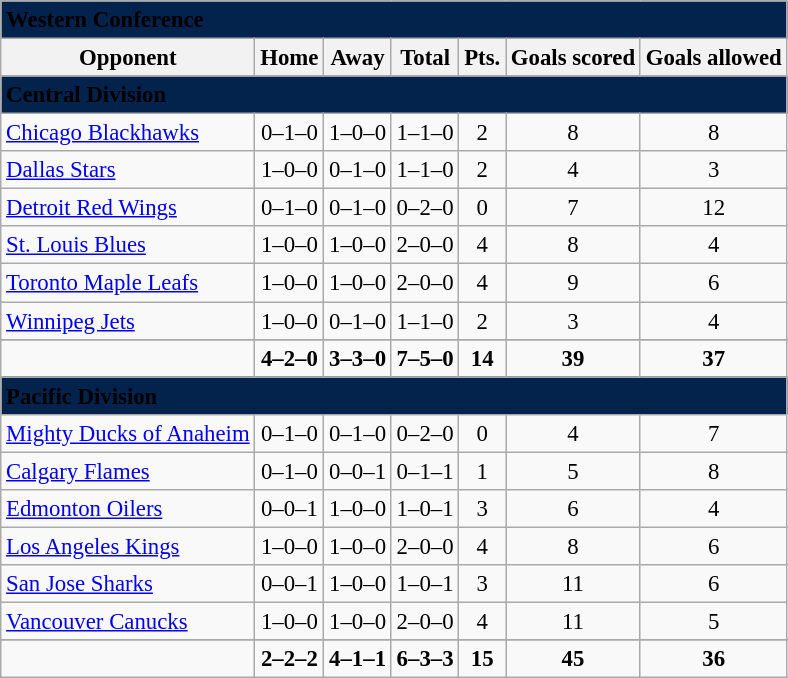<table class="wikitable" style="font-size: 95%; text-align: center">
<tr>
<td colspan="7" style="text-align:left; background:#03224c"><span> <strong>Western Conference</strong> </span></td>
</tr>
<tr>
<th>Opponent</th>
<th>Home</th>
<th>Away</th>
<th>Total</th>
<th>Pts.</th>
<th>Goals scored</th>
<th>Goals allowed</th>
</tr>
<tr>
<td colspan="7" style="text-align:left; background:#03224c"><span> <strong>Central Division</strong> </span></td>
</tr>
<tr>
<td style="text-align:left"><a href='#'>Chicago Blackhawks</a></td>
<td>0–1–0</td>
<td>1–0–0</td>
<td>1–1–0</td>
<td>2</td>
<td>8</td>
<td>8</td>
</tr>
<tr>
<td style="text-align:left"><a href='#'>Dallas Stars</a></td>
<td>1–0–0</td>
<td>0–1–0</td>
<td>1–1–0</td>
<td>2</td>
<td>4</td>
<td>3</td>
</tr>
<tr>
<td style="text-align:left"><a href='#'>Detroit Red Wings</a></td>
<td>0–1–0</td>
<td>0–1–0</td>
<td>0–2–0</td>
<td>0</td>
<td>7</td>
<td>12</td>
</tr>
<tr>
<td style="text-align:left"><a href='#'>St. Louis Blues</a></td>
<td>1–0–0</td>
<td>1–0–0</td>
<td>2–0–0</td>
<td>4</td>
<td>8</td>
<td>4</td>
</tr>
<tr>
<td style="text-align:left"><a href='#'>Toronto Maple Leafs</a></td>
<td>1–0–0</td>
<td>1–0–0</td>
<td>2–0–0</td>
<td>4</td>
<td>9</td>
<td>6</td>
</tr>
<tr>
<td style="text-align:left"><a href='#'>Winnipeg Jets</a></td>
<td>1–0–0</td>
<td>0–1–0</td>
<td>1–1–0</td>
<td>2</td>
<td>3</td>
<td>4</td>
</tr>
<tr>
</tr>
<tr style="font-weight:bold">
<td></td>
<td>4–2–0</td>
<td>3–3–0</td>
<td>7–5–0</td>
<td>14</td>
<td>39</td>
<td>37</td>
</tr>
<tr>
<td colspan="7" style="text-align:left; background:#03224c"><span> <strong>Pacific Division</strong> </span></td>
</tr>
<tr>
<td style="text-align:left"><a href='#'>Mighty Ducks of Anaheim</a></td>
<td>0–1–0</td>
<td>0–1–0</td>
<td>0–2–0</td>
<td>0</td>
<td>4</td>
<td>7</td>
</tr>
<tr>
<td style="text-align:left"><a href='#'>Calgary Flames</a></td>
<td>0–1–0</td>
<td>0–0–1</td>
<td>0–1–1</td>
<td>1</td>
<td>5</td>
<td>8</td>
</tr>
<tr>
<td style="text-align:left"><a href='#'>Edmonton Oilers</a></td>
<td>0–0–1</td>
<td>1–0–0</td>
<td>1–0–1</td>
<td>3</td>
<td>6</td>
<td>4</td>
</tr>
<tr>
<td style="text-align:left"><a href='#'>Los Angeles Kings</a></td>
<td>1–0–0</td>
<td>1–0–0</td>
<td>2–0–0</td>
<td>4</td>
<td>8</td>
<td>6</td>
</tr>
<tr>
<td style="text-align:left"><a href='#'>San Jose Sharks</a></td>
<td>0–0–1</td>
<td>1–0–0</td>
<td>1–0–1</td>
<td>3</td>
<td>11</td>
<td>6</td>
</tr>
<tr>
<td style="text-align:left"><a href='#'>Vancouver Canucks</a></td>
<td>1–0–0</td>
<td>1–0–0</td>
<td>2–0–0</td>
<td>4</td>
<td>11</td>
<td>5</td>
</tr>
<tr>
</tr>
<tr style="font-weight:bold">
<td></td>
<td>2–2–2</td>
<td>4–1–1</td>
<td>6–3–3</td>
<td>15</td>
<td>45</td>
<td>36</td>
</tr>
</table>
